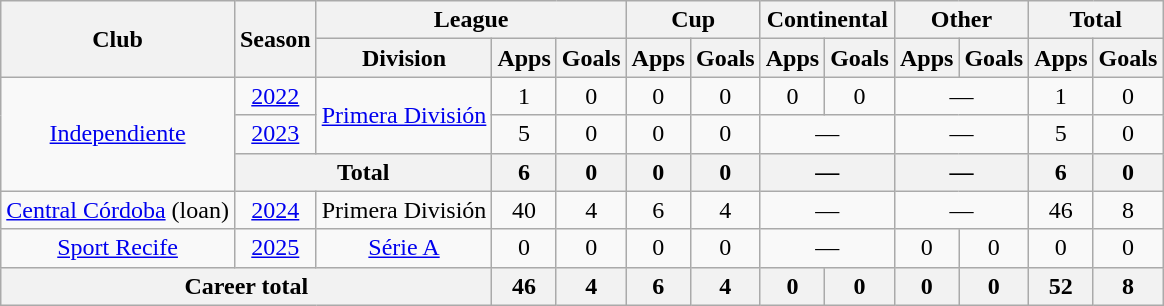<table class="wikitable" style="text-align: center">
<tr>
<th rowspan="2">Club</th>
<th rowspan="2">Season</th>
<th colspan="3">League</th>
<th colspan="2">Cup</th>
<th colspan="2">Continental</th>
<th colspan="2">Other</th>
<th colspan="2">Total</th>
</tr>
<tr>
<th>Division</th>
<th>Apps</th>
<th>Goals</th>
<th>Apps</th>
<th>Goals</th>
<th>Apps</th>
<th>Goals</th>
<th>Apps</th>
<th>Goals</th>
<th>Apps</th>
<th>Goals</th>
</tr>
<tr>
<td rowspan="3"><a href='#'>Independiente</a></td>
<td><a href='#'>2022</a></td>
<td rowspan="2"><a href='#'>Primera División</a></td>
<td>1</td>
<td>0</td>
<td>0</td>
<td>0</td>
<td>0</td>
<td>0</td>
<td colspan="2">—</td>
<td>1</td>
<td>0</td>
</tr>
<tr>
<td><a href='#'>2023</a></td>
<td>5</td>
<td>0</td>
<td>0</td>
<td>0</td>
<td colspan="2">—</td>
<td colspan="2">—</td>
<td>5</td>
<td>0</td>
</tr>
<tr>
<th colspan="2">Total</th>
<th>6</th>
<th>0</th>
<th>0</th>
<th>0</th>
<th colspan="2">—</th>
<th colspan="2">—</th>
<th>6</th>
<th>0</th>
</tr>
<tr>
<td><a href='#'>Central Córdoba</a> (loan)</td>
<td><a href='#'>2024</a></td>
<td>Primera División</td>
<td>40</td>
<td>4</td>
<td>6</td>
<td>4</td>
<td colspan="2">—</td>
<td colspan="2">—</td>
<td>46</td>
<td>8</td>
</tr>
<tr>
<td><a href='#'>Sport Recife</a></td>
<td><a href='#'>2025</a></td>
<td><a href='#'>Série A</a></td>
<td>0</td>
<td>0</td>
<td>0</td>
<td>0</td>
<td colspan="2">—</td>
<td>0</td>
<td>0</td>
<td>0</td>
<td>0</td>
</tr>
<tr>
<th colspan="3"><strong>Career total</strong></th>
<th>46</th>
<th>4</th>
<th>6</th>
<th>4</th>
<th>0</th>
<th>0</th>
<th>0</th>
<th>0</th>
<th>52</th>
<th>8</th>
</tr>
</table>
